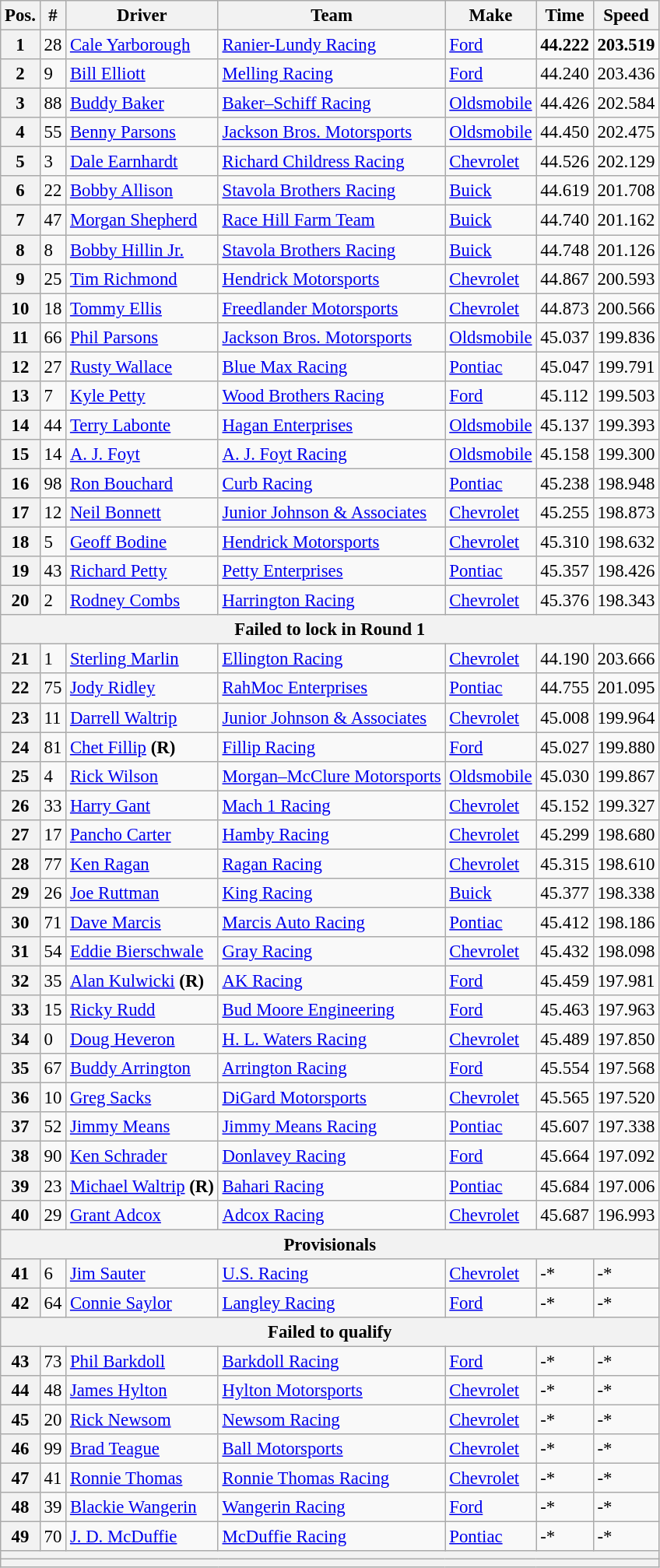<table class="wikitable" style="font-size:95%">
<tr>
<th>Pos.</th>
<th>#</th>
<th>Driver</th>
<th>Team</th>
<th>Make</th>
<th>Time</th>
<th>Speed</th>
</tr>
<tr>
<th>1</th>
<td>28</td>
<td><a href='#'>Cale Yarborough</a></td>
<td><a href='#'>Ranier-Lundy Racing</a></td>
<td><a href='#'>Ford</a></td>
<td><strong>44.222</strong></td>
<td><strong>203.519</strong></td>
</tr>
<tr>
<th>2</th>
<td>9</td>
<td><a href='#'>Bill Elliott</a></td>
<td><a href='#'>Melling Racing</a></td>
<td><a href='#'>Ford</a></td>
<td>44.240</td>
<td>203.436</td>
</tr>
<tr>
<th>3</th>
<td>88</td>
<td><a href='#'>Buddy Baker</a></td>
<td><a href='#'>Baker–Schiff Racing</a></td>
<td><a href='#'>Oldsmobile</a></td>
<td>44.426</td>
<td>202.584</td>
</tr>
<tr>
<th>4</th>
<td>55</td>
<td><a href='#'>Benny Parsons</a></td>
<td><a href='#'>Jackson Bros. Motorsports</a></td>
<td><a href='#'>Oldsmobile</a></td>
<td>44.450</td>
<td>202.475</td>
</tr>
<tr>
<th>5</th>
<td>3</td>
<td><a href='#'>Dale Earnhardt</a></td>
<td><a href='#'>Richard Childress Racing</a></td>
<td><a href='#'>Chevrolet</a></td>
<td>44.526</td>
<td>202.129</td>
</tr>
<tr>
<th>6</th>
<td>22</td>
<td><a href='#'>Bobby Allison</a></td>
<td><a href='#'>Stavola Brothers Racing</a></td>
<td><a href='#'>Buick</a></td>
<td>44.619</td>
<td>201.708</td>
</tr>
<tr>
<th>7</th>
<td>47</td>
<td><a href='#'>Morgan Shepherd</a></td>
<td><a href='#'>Race Hill Farm Team</a></td>
<td><a href='#'>Buick</a></td>
<td>44.740</td>
<td>201.162</td>
</tr>
<tr>
<th>8</th>
<td>8</td>
<td><a href='#'>Bobby Hillin Jr.</a></td>
<td><a href='#'>Stavola Brothers Racing</a></td>
<td><a href='#'>Buick</a></td>
<td>44.748</td>
<td>201.126</td>
</tr>
<tr>
<th>9</th>
<td>25</td>
<td><a href='#'>Tim Richmond</a></td>
<td><a href='#'>Hendrick Motorsports</a></td>
<td><a href='#'>Chevrolet</a></td>
<td>44.867</td>
<td>200.593</td>
</tr>
<tr>
<th>10</th>
<td>18</td>
<td><a href='#'>Tommy Ellis</a></td>
<td><a href='#'>Freedlander Motorsports</a></td>
<td><a href='#'>Chevrolet</a></td>
<td>44.873</td>
<td>200.566</td>
</tr>
<tr>
<th>11</th>
<td>66</td>
<td><a href='#'>Phil Parsons</a></td>
<td><a href='#'>Jackson Bros. Motorsports</a></td>
<td><a href='#'>Oldsmobile</a></td>
<td>45.037</td>
<td>199.836</td>
</tr>
<tr>
<th>12</th>
<td>27</td>
<td><a href='#'>Rusty Wallace</a></td>
<td><a href='#'>Blue Max Racing</a></td>
<td><a href='#'>Pontiac</a></td>
<td>45.047</td>
<td>199.791</td>
</tr>
<tr>
<th>13</th>
<td>7</td>
<td><a href='#'>Kyle Petty</a></td>
<td><a href='#'>Wood Brothers Racing</a></td>
<td><a href='#'>Ford</a></td>
<td>45.112</td>
<td>199.503</td>
</tr>
<tr>
<th>14</th>
<td>44</td>
<td><a href='#'>Terry Labonte</a></td>
<td><a href='#'>Hagan Enterprises</a></td>
<td><a href='#'>Oldsmobile</a></td>
<td>45.137</td>
<td>199.393</td>
</tr>
<tr>
<th>15</th>
<td>14</td>
<td><a href='#'>A. J. Foyt</a></td>
<td><a href='#'>A. J. Foyt Racing</a></td>
<td><a href='#'>Oldsmobile</a></td>
<td>45.158</td>
<td>199.300</td>
</tr>
<tr>
<th>16</th>
<td>98</td>
<td><a href='#'>Ron Bouchard</a></td>
<td><a href='#'>Curb Racing</a></td>
<td><a href='#'>Pontiac</a></td>
<td>45.238</td>
<td>198.948</td>
</tr>
<tr>
<th>17</th>
<td>12</td>
<td><a href='#'>Neil Bonnett</a></td>
<td><a href='#'>Junior Johnson & Associates</a></td>
<td><a href='#'>Chevrolet</a></td>
<td>45.255</td>
<td>198.873</td>
</tr>
<tr>
<th>18</th>
<td>5</td>
<td><a href='#'>Geoff Bodine</a></td>
<td><a href='#'>Hendrick Motorsports</a></td>
<td><a href='#'>Chevrolet</a></td>
<td>45.310</td>
<td>198.632</td>
</tr>
<tr>
<th>19</th>
<td>43</td>
<td><a href='#'>Richard Petty</a></td>
<td><a href='#'>Petty Enterprises</a></td>
<td><a href='#'>Pontiac</a></td>
<td>45.357</td>
<td>198.426</td>
</tr>
<tr>
<th>20</th>
<td>2</td>
<td><a href='#'>Rodney Combs</a></td>
<td><a href='#'>Harrington Racing</a></td>
<td><a href='#'>Chevrolet</a></td>
<td>45.376</td>
<td>198.343</td>
</tr>
<tr>
<th colspan="7">Failed to lock in Round 1</th>
</tr>
<tr>
<th>21</th>
<td>1</td>
<td><a href='#'>Sterling Marlin</a></td>
<td><a href='#'>Ellington Racing</a></td>
<td><a href='#'>Chevrolet</a></td>
<td>44.190</td>
<td>203.666</td>
</tr>
<tr>
<th>22</th>
<td>75</td>
<td><a href='#'>Jody Ridley</a></td>
<td><a href='#'>RahMoc Enterprises</a></td>
<td><a href='#'>Pontiac</a></td>
<td>44.755</td>
<td>201.095</td>
</tr>
<tr>
<th>23</th>
<td>11</td>
<td><a href='#'>Darrell Waltrip</a></td>
<td><a href='#'>Junior Johnson & Associates</a></td>
<td><a href='#'>Chevrolet</a></td>
<td>45.008</td>
<td>199.964</td>
</tr>
<tr>
<th>24</th>
<td>81</td>
<td><a href='#'>Chet Fillip</a> <strong>(R)</strong></td>
<td><a href='#'>Fillip Racing</a></td>
<td><a href='#'>Ford</a></td>
<td>45.027</td>
<td>199.880</td>
</tr>
<tr>
<th>25</th>
<td>4</td>
<td><a href='#'>Rick Wilson</a></td>
<td><a href='#'>Morgan–McClure Motorsports</a></td>
<td><a href='#'>Oldsmobile</a></td>
<td>45.030</td>
<td>199.867</td>
</tr>
<tr>
<th>26</th>
<td>33</td>
<td><a href='#'>Harry Gant</a></td>
<td><a href='#'>Mach 1 Racing</a></td>
<td><a href='#'>Chevrolet</a></td>
<td>45.152</td>
<td>199.327</td>
</tr>
<tr>
<th>27</th>
<td>17</td>
<td><a href='#'>Pancho Carter</a></td>
<td><a href='#'>Hamby Racing</a></td>
<td><a href='#'>Chevrolet</a></td>
<td>45.299</td>
<td>198.680</td>
</tr>
<tr>
<th>28</th>
<td>77</td>
<td><a href='#'>Ken Ragan</a></td>
<td><a href='#'>Ragan Racing</a></td>
<td><a href='#'>Chevrolet</a></td>
<td>45.315</td>
<td>198.610</td>
</tr>
<tr>
<th>29</th>
<td>26</td>
<td><a href='#'>Joe Ruttman</a></td>
<td><a href='#'>King Racing</a></td>
<td><a href='#'>Buick</a></td>
<td>45.377</td>
<td>198.338</td>
</tr>
<tr>
<th>30</th>
<td>71</td>
<td><a href='#'>Dave Marcis</a></td>
<td><a href='#'>Marcis Auto Racing</a></td>
<td><a href='#'>Pontiac</a></td>
<td>45.412</td>
<td>198.186</td>
</tr>
<tr>
<th>31</th>
<td>54</td>
<td><a href='#'>Eddie Bierschwale</a></td>
<td><a href='#'>Gray Racing</a></td>
<td><a href='#'>Chevrolet</a></td>
<td>45.432</td>
<td>198.098</td>
</tr>
<tr>
<th>32</th>
<td>35</td>
<td><a href='#'>Alan Kulwicki</a> <strong>(R)</strong></td>
<td><a href='#'>AK Racing</a></td>
<td><a href='#'>Ford</a></td>
<td>45.459</td>
<td>197.981</td>
</tr>
<tr>
<th>33</th>
<td>15</td>
<td><a href='#'>Ricky Rudd</a></td>
<td><a href='#'>Bud Moore Engineering</a></td>
<td><a href='#'>Ford</a></td>
<td>45.463</td>
<td>197.963</td>
</tr>
<tr>
<th>34</th>
<td>0</td>
<td><a href='#'>Doug Heveron</a></td>
<td><a href='#'>H. L. Waters Racing</a></td>
<td><a href='#'>Chevrolet</a></td>
<td>45.489</td>
<td>197.850</td>
</tr>
<tr>
<th>35</th>
<td>67</td>
<td><a href='#'>Buddy Arrington</a></td>
<td><a href='#'>Arrington Racing</a></td>
<td><a href='#'>Ford</a></td>
<td>45.554</td>
<td>197.568</td>
</tr>
<tr>
<th>36</th>
<td>10</td>
<td><a href='#'>Greg Sacks</a></td>
<td><a href='#'>DiGard Motorsports</a></td>
<td><a href='#'>Chevrolet</a></td>
<td>45.565</td>
<td>197.520</td>
</tr>
<tr>
<th>37</th>
<td>52</td>
<td><a href='#'>Jimmy Means</a></td>
<td><a href='#'>Jimmy Means Racing</a></td>
<td><a href='#'>Pontiac</a></td>
<td>45.607</td>
<td>197.338</td>
</tr>
<tr>
<th>38</th>
<td>90</td>
<td><a href='#'>Ken Schrader</a></td>
<td><a href='#'>Donlavey Racing</a></td>
<td><a href='#'>Ford</a></td>
<td>45.664</td>
<td>197.092</td>
</tr>
<tr>
<th>39</th>
<td>23</td>
<td><a href='#'>Michael Waltrip</a> <strong>(R)</strong></td>
<td><a href='#'>Bahari Racing</a></td>
<td><a href='#'>Pontiac</a></td>
<td>45.684</td>
<td>197.006</td>
</tr>
<tr>
<th>40</th>
<td>29</td>
<td><a href='#'>Grant Adcox</a></td>
<td><a href='#'>Adcox Racing</a></td>
<td><a href='#'>Chevrolet</a></td>
<td>45.687</td>
<td>196.993</td>
</tr>
<tr>
<th colspan="7">Provisionals</th>
</tr>
<tr>
<th>41</th>
<td>6</td>
<td><a href='#'>Jim Sauter</a></td>
<td><a href='#'>U.S. Racing</a></td>
<td><a href='#'>Chevrolet</a></td>
<td>-*</td>
<td>-*</td>
</tr>
<tr>
<th>42</th>
<td>64</td>
<td><a href='#'>Connie Saylor</a></td>
<td><a href='#'>Langley Racing</a></td>
<td><a href='#'>Ford</a></td>
<td>-*</td>
<td>-*</td>
</tr>
<tr>
<th colspan="7">Failed to qualify</th>
</tr>
<tr>
<th>43</th>
<td>73</td>
<td><a href='#'>Phil Barkdoll</a></td>
<td><a href='#'>Barkdoll Racing</a></td>
<td><a href='#'>Ford</a></td>
<td>-*</td>
<td>-*</td>
</tr>
<tr>
<th>44</th>
<td>48</td>
<td><a href='#'>James Hylton</a></td>
<td><a href='#'>Hylton Motorsports</a></td>
<td><a href='#'>Chevrolet</a></td>
<td>-*</td>
<td>-*</td>
</tr>
<tr>
<th>45</th>
<td>20</td>
<td><a href='#'>Rick Newsom</a></td>
<td><a href='#'>Newsom Racing</a></td>
<td><a href='#'>Chevrolet</a></td>
<td>-*</td>
<td>-*</td>
</tr>
<tr>
<th>46</th>
<td>99</td>
<td><a href='#'>Brad Teague</a></td>
<td><a href='#'>Ball Motorsports</a></td>
<td><a href='#'>Chevrolet</a></td>
<td>-*</td>
<td>-*</td>
</tr>
<tr>
<th>47</th>
<td>41</td>
<td><a href='#'>Ronnie Thomas</a></td>
<td><a href='#'>Ronnie Thomas Racing</a></td>
<td><a href='#'>Chevrolet</a></td>
<td>-*</td>
<td>-*</td>
</tr>
<tr>
<th>48</th>
<td>39</td>
<td><a href='#'>Blackie Wangerin</a></td>
<td><a href='#'>Wangerin Racing</a></td>
<td><a href='#'>Ford</a></td>
<td>-*</td>
<td>-*</td>
</tr>
<tr>
<th>49</th>
<td>70</td>
<td><a href='#'>J. D. McDuffie</a></td>
<td><a href='#'>McDuffie Racing</a></td>
<td><a href='#'>Pontiac</a></td>
<td>-*</td>
<td>-*</td>
</tr>
<tr>
<th colspan="7"></th>
</tr>
<tr>
<th colspan="7"></th>
</tr>
</table>
